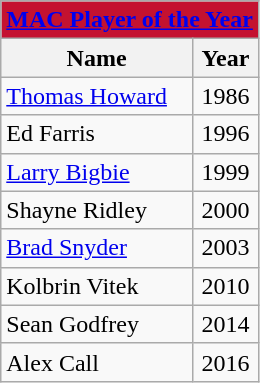<table class="wikitable">
<tr>
<th colspan=2 style="background:#C41230;"><a href='#'><span>MAC Player of the Year</span></a></th>
</tr>
<tr>
<th>Name</th>
<th>Year</th>
</tr>
<tr>
<td><a href='#'>Thomas Howard</a></td>
<td align=center>1986</td>
</tr>
<tr>
<td>Ed Farris</td>
<td align=center>1996</td>
</tr>
<tr>
<td><a href='#'>Larry Bigbie</a></td>
<td align=center>1999</td>
</tr>
<tr>
<td>Shayne Ridley</td>
<td align=center>2000</td>
</tr>
<tr>
<td><a href='#'>Brad Snyder</a></td>
<td align=center>2003</td>
</tr>
<tr>
<td>Kolbrin Vitek</td>
<td align=center>2010</td>
</tr>
<tr>
<td>Sean Godfrey</td>
<td align=center>2014</td>
</tr>
<tr>
<td>Alex Call</td>
<td align=center>2016</td>
</tr>
</table>
